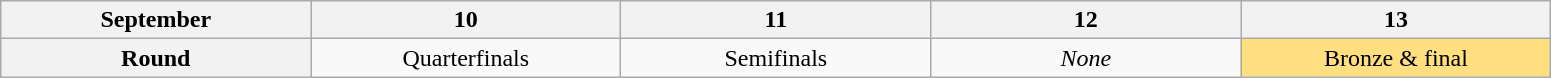<table class="wikitable" style="text-align:center">
<tr>
<th width=10%>September</th>
<th width=10%>10</th>
<th width=10%>11</th>
<th width=10%>12</th>
<th width=10%>13</th>
</tr>
<tr>
<th>Round</th>
<td>Quarterfinals</td>
<td>Semifinals</td>
<td><em>None</em></td>
<td bgcolor="FFDF80">Bronze & final</td>
</tr>
</table>
